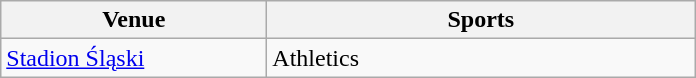<table class="wikitable sortable">
<tr>
<th width="170">Venue</th>
<th width="278">Sports</th>
</tr>
<tr>
<td><a href='#'>Stadion Śląski</a></td>
<td>Athletics</td>
</tr>
</table>
